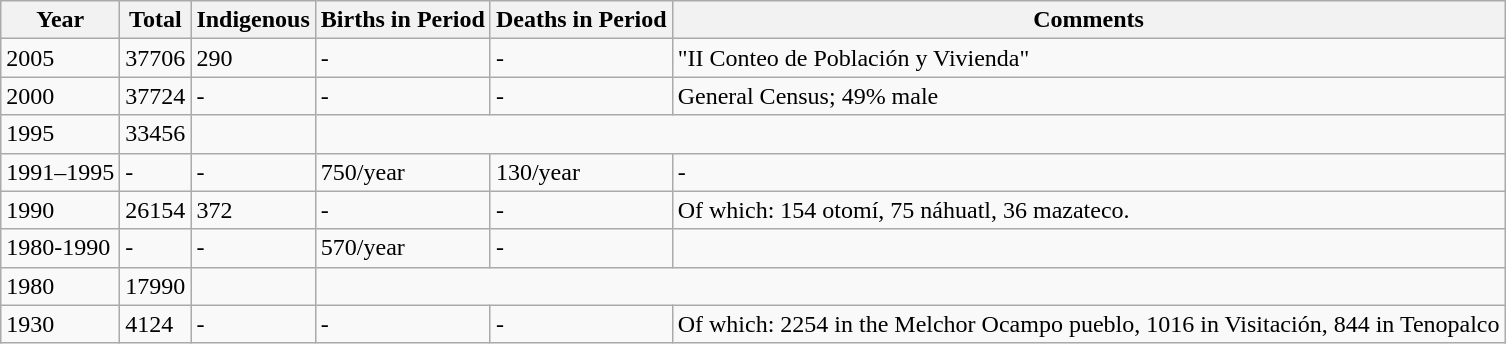<table class="wikitable">
<tr>
<th>Year</th>
<th>Total</th>
<th>Indigenous</th>
<th>Births in Period</th>
<th>Deaths in Period</th>
<th>Comments</th>
</tr>
<tr>
<td>2005</td>
<td>37706</td>
<td>290</td>
<td>-</td>
<td>-</td>
<td>"II Conteo de Población y Vivienda"</td>
</tr>
<tr>
<td>2000</td>
<td>37724</td>
<td>-</td>
<td>-</td>
<td>-</td>
<td>General Census; 49% male</td>
</tr>
<tr>
<td>1995</td>
<td>33456</td>
<td></td>
</tr>
<tr>
<td>1991–1995</td>
<td>-</td>
<td>-</td>
<td>750/year</td>
<td>130/year</td>
<td>-</td>
</tr>
<tr>
<td>1990</td>
<td>26154</td>
<td>372</td>
<td>-</td>
<td>-</td>
<td>Of which: 154 otomí, 75 náhuatl, 36 mazateco.</td>
</tr>
<tr>
<td>1980-1990</td>
<td>-</td>
<td>-</td>
<td>570/year</td>
<td>-</td>
<td></td>
</tr>
<tr>
<td>1980</td>
<td>17990</td>
<td></td>
</tr>
<tr>
<td>1930</td>
<td>4124 </td>
<td>-</td>
<td>-</td>
<td>-</td>
<td>Of which: 2254 in the Melchor Ocampo pueblo, 1016 in Visitación, 844 in Tenopalco</td>
</tr>
</table>
